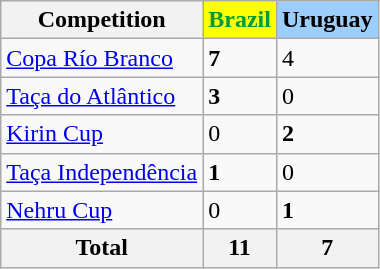<table class="wikitable">
<tr>
<th>Competition</th>
<th style="color:#009B3A; background-color:#FFFF00;"> Brazil</th>
<th style="color:#000000; background-color:#9DCDFB"> Uruguay</th>
</tr>
<tr>
<td><a href='#'>Copa Río Branco</a></td>
<td><strong>7</strong></td>
<td>4</td>
</tr>
<tr>
<td><a href='#'>Taça do Atlântico</a></td>
<td><strong>3</strong></td>
<td>0</td>
</tr>
<tr>
<td><a href='#'>Kirin Cup</a></td>
<td>0</td>
<td><strong>2</strong></td>
</tr>
<tr>
<td><a href='#'>Taça Independência</a></td>
<td><strong>1</strong></td>
<td>0</td>
</tr>
<tr>
<td><a href='#'>Nehru Cup</a></td>
<td>0</td>
<td><strong>1</strong></td>
</tr>
<tr>
<th>Total</th>
<th>11</th>
<th>7</th>
</tr>
</table>
